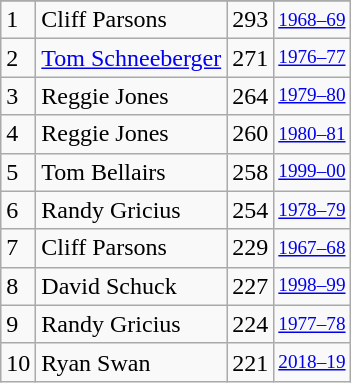<table class="wikitable">
<tr>
</tr>
<tr>
<td>1</td>
<td>Cliff Parsons</td>
<td>293</td>
<td style="font-size:80%;"><a href='#'>1968–69</a></td>
</tr>
<tr>
<td>2</td>
<td><a href='#'>Tom Schneeberger</a></td>
<td>271</td>
<td style="font-size:80%;"><a href='#'>1976–77</a></td>
</tr>
<tr>
<td>3</td>
<td>Reggie Jones</td>
<td>264</td>
<td style="font-size:80%;"><a href='#'>1979–80</a></td>
</tr>
<tr>
<td>4</td>
<td>Reggie Jones</td>
<td>260</td>
<td style="font-size:80%;"><a href='#'>1980–81</a></td>
</tr>
<tr>
<td>5</td>
<td>Tom Bellairs</td>
<td>258</td>
<td style="font-size:80%;"><a href='#'>1999–00</a></td>
</tr>
<tr>
<td>6</td>
<td>Randy Gricius</td>
<td>254</td>
<td style="font-size:80%;"><a href='#'>1978–79</a></td>
</tr>
<tr>
<td>7</td>
<td>Cliff Parsons</td>
<td>229</td>
<td style="font-size:80%;"><a href='#'>1967–68</a></td>
</tr>
<tr>
<td>8</td>
<td>David Schuck</td>
<td>227</td>
<td style="font-size:80%;"><a href='#'>1998–99</a></td>
</tr>
<tr>
<td>9</td>
<td>Randy Gricius</td>
<td>224</td>
<td style="font-size:80%;"><a href='#'>1977–78</a></td>
</tr>
<tr>
<td>10</td>
<td>Ryan Swan</td>
<td>221</td>
<td style="font-size:80%;"><a href='#'>2018–19</a></td>
</tr>
</table>
